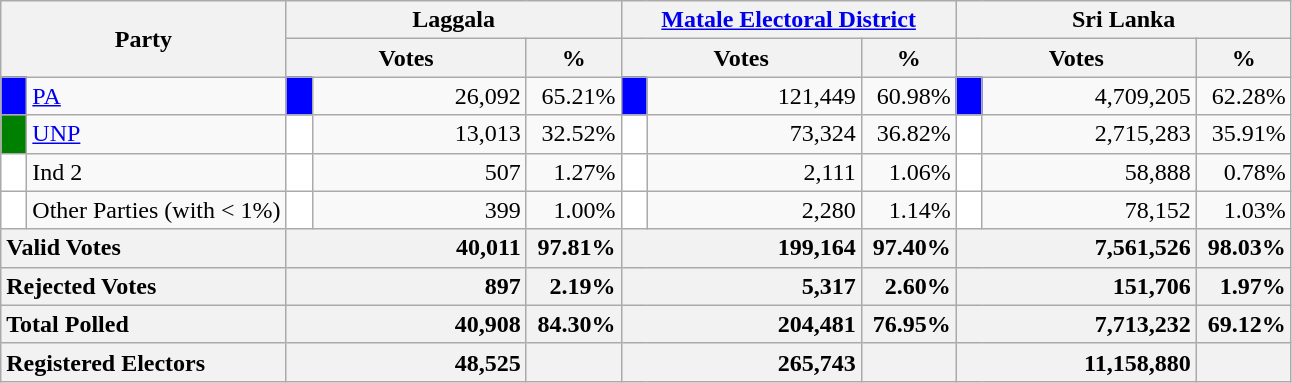<table class="wikitable">
<tr>
<th colspan="2" width="144px"rowspan="2">Party</th>
<th colspan="3" width="216px">Laggala</th>
<th colspan="3" width="216px"><a href='#'>Matale Electoral District</a></th>
<th colspan="3" width="216px">Sri Lanka</th>
</tr>
<tr>
<th colspan="2" width="144px">Votes</th>
<th>%</th>
<th colspan="2" width="144px">Votes</th>
<th>%</th>
<th colspan="2" width="144px">Votes</th>
<th>%</th>
</tr>
<tr>
<td style="background-color:blue;" width="10px"></td>
<td style="text-align:left;"><a href='#'>PA</a></td>
<td style="background-color:blue;" width="10px"></td>
<td style="text-align:right;">26,092</td>
<td style="text-align:right;">65.21%</td>
<td style="background-color:blue;" width="10px"></td>
<td style="text-align:right;">121,449</td>
<td style="text-align:right;">60.98%</td>
<td style="background-color:blue;" width="10px"></td>
<td style="text-align:right;">4,709,205</td>
<td style="text-align:right;">62.28%</td>
</tr>
<tr>
<td style="background-color:green;" width="10px"></td>
<td style="text-align:left;"><a href='#'>UNP</a></td>
<td style="background-color:white;" width="10px"></td>
<td style="text-align:right;">13,013</td>
<td style="text-align:right;">32.52%</td>
<td style="background-color:white;" width="10px"></td>
<td style="text-align:right;">73,324</td>
<td style="text-align:right;">36.82%</td>
<td style="background-color:white;" width="10px"></td>
<td style="text-align:right;">2,715,283</td>
<td style="text-align:right;">35.91%</td>
</tr>
<tr>
<td style="background-color:white;" width="10px"></td>
<td style="text-align:left;">Ind 2</td>
<td style="background-color:white;" width="10px"></td>
<td style="text-align:right;">507</td>
<td style="text-align:right;">1.27%</td>
<td style="background-color:white;" width="10px"></td>
<td style="text-align:right;">2,111</td>
<td style="text-align:right;">1.06%</td>
<td style="background-color:white;" width="10px"></td>
<td style="text-align:right;">58,888</td>
<td style="text-align:right;">0.78%</td>
</tr>
<tr>
<td style="background-color:white;" width="10px"></td>
<td style="text-align:left;">Other Parties (with < 1%)</td>
<td style="background-color:white;" width="10px"></td>
<td style="text-align:right;">399</td>
<td style="text-align:right;">1.00%</td>
<td style="background-color:white;" width="10px"></td>
<td style="text-align:right;">2,280</td>
<td style="text-align:right;">1.14%</td>
<td style="background-color:white;" width="10px"></td>
<td style="text-align:right;">78,152</td>
<td style="text-align:right;">1.03%</td>
</tr>
<tr>
<th colspan="2" width="144px"style="text-align:left;">Valid Votes</th>
<th style="text-align:right;"colspan="2" width="144px">40,011</th>
<th style="text-align:right;">97.81%</th>
<th style="text-align:right;"colspan="2" width="144px">199,164</th>
<th style="text-align:right;">97.40%</th>
<th style="text-align:right;"colspan="2" width="144px">7,561,526</th>
<th style="text-align:right;">98.03%</th>
</tr>
<tr>
<th colspan="2" width="144px"style="text-align:left;">Rejected Votes</th>
<th style="text-align:right;"colspan="2" width="144px">897</th>
<th style="text-align:right;">2.19%</th>
<th style="text-align:right;"colspan="2" width="144px">5,317</th>
<th style="text-align:right;">2.60%</th>
<th style="text-align:right;"colspan="2" width="144px">151,706</th>
<th style="text-align:right;">1.97%</th>
</tr>
<tr>
<th colspan="2" width="144px"style="text-align:left;">Total Polled</th>
<th style="text-align:right;"colspan="2" width="144px">40,908</th>
<th style="text-align:right;">84.30%</th>
<th style="text-align:right;"colspan="2" width="144px">204,481</th>
<th style="text-align:right;">76.95%</th>
<th style="text-align:right;"colspan="2" width="144px">7,713,232</th>
<th style="text-align:right;">69.12%</th>
</tr>
<tr>
<th colspan="2" width="144px"style="text-align:left;">Registered Electors</th>
<th style="text-align:right;"colspan="2" width="144px">48,525</th>
<th></th>
<th style="text-align:right;"colspan="2" width="144px">265,743</th>
<th></th>
<th style="text-align:right;"colspan="2" width="144px">11,158,880</th>
<th></th>
</tr>
</table>
